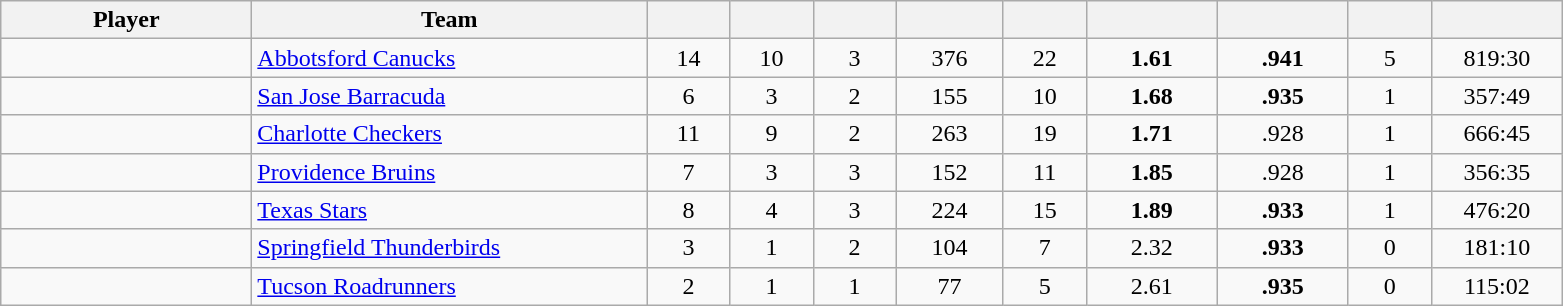<table class="wikitable sortable" style="text-align:center">
<tr>
<th style="width:10em">Player</th>
<th style="width:16em">Team</th>
<th style="width:3em"></th>
<th style="width:3em"></th>
<th style="width:3em"></th>
<th style="width:4em"></th>
<th style="width:3em"></th>
<th style="width:5em"></th>
<th style="width:5em"></th>
<th style="width:3em"></th>
<th style="width:5em"></th>
</tr>
<tr>
<td align="left"><strong></strong></td>
<td align="left"><a href='#'>Abbotsford Canucks</a></td>
<td>14</td>
<td>10</td>
<td>3</td>
<td>376</td>
<td>22</td>
<td><strong>1.61</strong></td>
<td><strong>.941</strong></td>
<td>5</td>
<td>819:30</td>
</tr>
<tr>
<td align=left></td>
<td align=left><a href='#'>San Jose Barracuda</a></td>
<td>6</td>
<td>3</td>
<td>2</td>
<td>155</td>
<td>10</td>
<td><strong>1.68</strong></td>
<td><strong>.935</strong></td>
<td>1</td>
<td>357:49</td>
</tr>
<tr>
<td align=left><strong></strong></td>
<td align=left><a href='#'>Charlotte Checkers</a></td>
<td>11</td>
<td>9</td>
<td>2</td>
<td>263</td>
<td>19</td>
<td><strong>1.71</strong></td>
<td>.928</td>
<td>1</td>
<td>666:45</td>
</tr>
<tr>
<td align=left></td>
<td align=left><a href='#'>Providence Bruins</a></td>
<td>7</td>
<td>3</td>
<td>3</td>
<td>152</td>
<td>11</td>
<td><strong>1.85</strong></td>
<td>.928</td>
<td>1</td>
<td>356:35</td>
</tr>
<tr>
<td align=left><strong></strong></td>
<td align=left><a href='#'>Texas Stars</a></td>
<td>8</td>
<td>4</td>
<td>3</td>
<td>224</td>
<td>15</td>
<td><strong>1.89</strong></td>
<td><strong>.933</strong></td>
<td>1</td>
<td>476:20<br></td>
</tr>
<tr>
<td align=left></td>
<td align=left><a href='#'>Springfield Thunderbirds</a></td>
<td>3</td>
<td>1</td>
<td>2</td>
<td>104</td>
<td>7</td>
<td>2.32</td>
<td><strong>.933</strong></td>
<td>0</td>
<td>181:10</td>
</tr>
<tr>
<td align=left></td>
<td align=left><a href='#'>Tucson Roadrunners</a></td>
<td>2</td>
<td>1</td>
<td>1</td>
<td>77</td>
<td>5</td>
<td>2.61</td>
<td><strong>.935</strong></td>
<td>0</td>
<td>115:02</td>
</tr>
</table>
